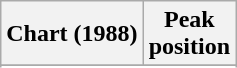<table class="wikitable sortable plainrowheaders" style="text-align:center">
<tr>
<th scope="col">Chart (1988)</th>
<th scope="col">Peak<br>position</th>
</tr>
<tr>
</tr>
<tr>
</tr>
<tr>
</tr>
<tr>
</tr>
<tr>
</tr>
</table>
